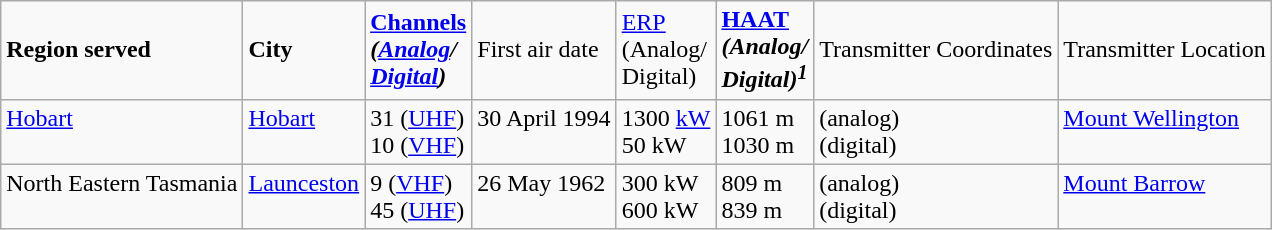<table class="wikitable">
<tr>
<td><strong>Region served</strong></td>
<td><strong>City</strong></td>
<td><strong><a href='#'>Channels</a><br><em>(<a href='#'>Analog</a>/<br><a href='#'>Digital</a>)<strong><em></td>
<td></strong>First air date<strong></td>
<td></strong><a href='#'>ERP</a><br></em>(Analog/<br>Digital)</em></strong></td>
<td><strong><a href='#'>HAAT</a><br><em>(Analog/<br>Digital)<strong><em><sup>1</sup></td>
<td></strong>Transmitter Coordinates<strong></td>
<td></strong>Transmitter Location<strong></td>
</tr>
<tr style="vertical-align: top; text-align: left;">
<td><a href='#'>Hobart</a></td>
<td><a href='#'>Hobart</a></td>
<td>31 (<a href='#'>UHF</a>)<br>10 (<a href='#'>VHF</a>)</td>
<td>30 April 1994</td>
<td>1300 <a href='#'>kW</a><br>50 kW</td>
<td>1061 m<br>1030 m</td>
<td> (analog)<br> (digital)</td>
<td><a href='#'>Mount Wellington</a></td>
</tr>
<tr style="vertical-align: top; text-align: left;">
<td>North Eastern Tasmania</td>
<td><a href='#'>Launceston</a></td>
<td>9 (<a href='#'>VHF</a>)<br>45 (<a href='#'>UHF</a>)</td>
<td>26 May 1962</td>
<td>300 kW<br>600 kW</td>
<td>809 m<br>839 m</td>
<td> (analog)<br> (digital)</td>
<td><a href='#'>Mount Barrow</a></td>
</tr>
</table>
